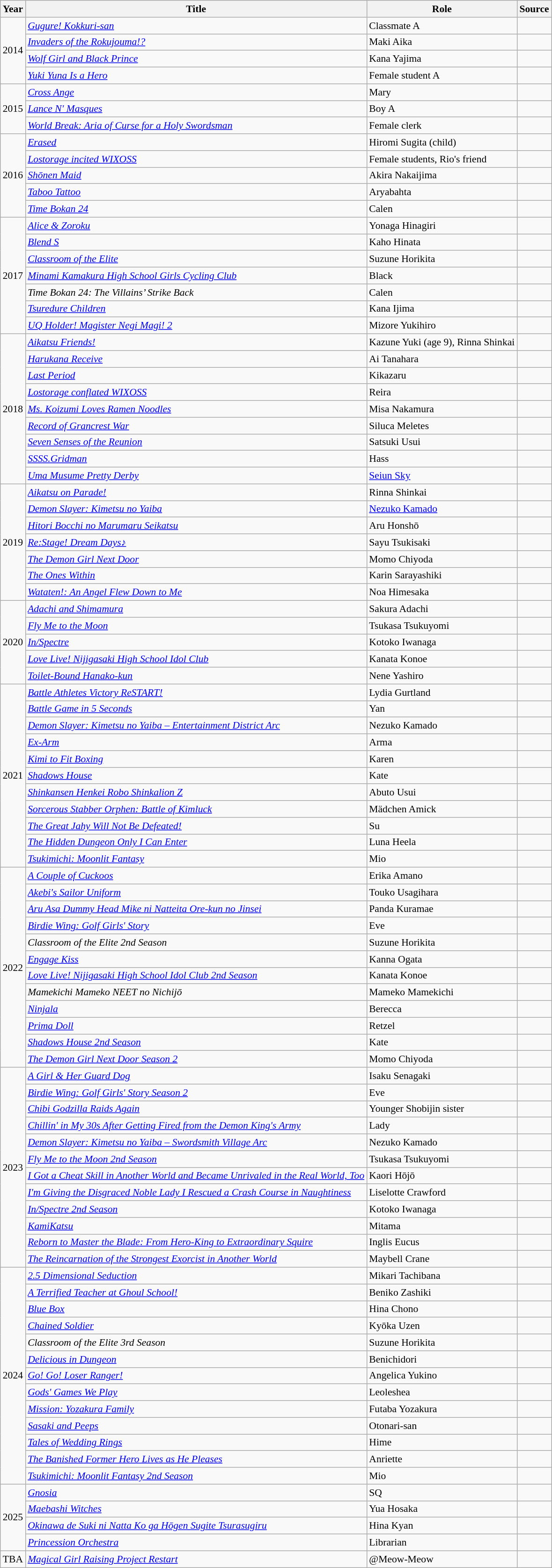<table class="wikitable" style="font-size: 90%;">
<tr>
<th>Year</th>
<th>Title</th>
<th>Role</th>
<th>Source</th>
</tr>
<tr>
<td rowspan="4">2014</td>
<td><em><a href='#'>Gugure! Kokkuri-san</a></em></td>
<td>Classmate A</td>
<td></td>
</tr>
<tr>
<td><em><a href='#'>Invaders of the Rokujouma!?</a></em></td>
<td>Maki Aika</td>
<td></td>
</tr>
<tr>
<td><em><a href='#'>Wolf Girl and Black Prince</a></em></td>
<td>Kana Yajima</td>
<td></td>
</tr>
<tr>
<td><em><a href='#'>Yuki Yuna Is a Hero</a></em></td>
<td>Female student A</td>
<td></td>
</tr>
<tr>
<td rowspan="3">2015</td>
<td><em><a href='#'>Cross Ange</a></em></td>
<td>Mary</td>
<td></td>
</tr>
<tr>
<td><em><a href='#'>Lance N' Masques</a></em></td>
<td>Boy A</td>
<td></td>
</tr>
<tr>
<td><em><a href='#'>World Break: Aria of Curse for a Holy Swordsman</a></em></td>
<td>Female clerk</td>
<td></td>
</tr>
<tr>
<td rowspan="5">2016</td>
<td><em><a href='#'>Erased</a></em></td>
<td>Hiromi Sugita (child)</td>
<td></td>
</tr>
<tr>
<td><em><a href='#'>Lostorage incited WIXOSS</a></em></td>
<td>Female students, Rio's friend</td>
<td></td>
</tr>
<tr>
<td><em><a href='#'>Shōnen Maid</a></em></td>
<td>Akira Nakaijima</td>
<td></td>
</tr>
<tr>
<td><em><a href='#'>Taboo Tattoo</a></em></td>
<td>Aryabahta</td>
<td></td>
</tr>
<tr>
<td><em><a href='#'>Time Bokan 24</a></em></td>
<td>Calen</td>
<td></td>
</tr>
<tr>
<td rowspan="7">2017</td>
<td><em><a href='#'>Alice & Zoroku</a></em></td>
<td>Yonaga Hinagiri</td>
<td></td>
</tr>
<tr>
<td><em><a href='#'>Blend S</a></em></td>
<td>Kaho Hinata</td>
<td></td>
</tr>
<tr>
<td><em><a href='#'>Classroom of the Elite</a></em></td>
<td>Suzune Horikita</td>
<td></td>
</tr>
<tr>
<td><em><a href='#'>Minami Kamakura High School Girls Cycling Club</a></em></td>
<td>Black</td>
<td></td>
</tr>
<tr>
<td><em>Time Bokan 24: The Villains’ Strike Back</em></td>
<td>Calen</td>
<td></td>
</tr>
<tr>
<td><em><a href='#'>Tsuredure Children</a></em></td>
<td>Kana Ijima</td>
<td></td>
</tr>
<tr>
<td><em><a href='#'>UQ Holder! Magister Negi Magi! 2</a></em></td>
<td>Mizore Yukihiro</td>
<td></td>
</tr>
<tr>
<td rowspan="9">2018</td>
<td><em><a href='#'>Aikatsu Friends!</a></em></td>
<td>Kazune Yuki (age 9), Rinna Shinkai</td>
<td></td>
</tr>
<tr>
<td><em><a href='#'>Harukana Receive</a></em></td>
<td>Ai Tanahara</td>
<td></td>
</tr>
<tr>
<td><em><a href='#'>Last Period</a></em></td>
<td>Kikazaru</td>
<td></td>
</tr>
<tr>
<td><em><a href='#'>Lostorage conflated WIXOSS</a></em></td>
<td>Reira</td>
<td></td>
</tr>
<tr>
<td><em><a href='#'>Ms. Koizumi Loves Ramen Noodles</a></em></td>
<td>Misa Nakamura</td>
<td></td>
</tr>
<tr>
<td><em><a href='#'>Record of Grancrest War</a></em></td>
<td>Siluca Meletes</td>
<td></td>
</tr>
<tr>
<td><em><a href='#'>Seven Senses of the Reunion</a></em></td>
<td>Satsuki Usui</td>
<td></td>
</tr>
<tr>
<td><em><a href='#'>SSSS.Gridman</a></em></td>
<td>Hass</td>
<td></td>
</tr>
<tr>
<td><em><a href='#'>Uma Musume Pretty Derby</a></em></td>
<td><a href='#'>Seiun Sky</a></td>
<td></td>
</tr>
<tr>
<td rowspan="7">2019</td>
<td><em><a href='#'>Aikatsu on Parade!</a></em></td>
<td>Rinna Shinkai</td>
<td></td>
</tr>
<tr>
<td><em><a href='#'>Demon Slayer: Kimetsu no Yaiba</a></em></td>
<td><a href='#'>Nezuko Kamado</a></td>
<td></td>
</tr>
<tr>
<td><em><a href='#'>Hitori Bocchi no Marumaru Seikatsu</a></em></td>
<td>Aru Honshō</td>
<td></td>
</tr>
<tr>
<td><em><a href='#'>Re:Stage! Dream Days♪</a></em></td>
<td>Sayu Tsukisaki</td>
<td></td>
</tr>
<tr>
<td><em><a href='#'>The Demon Girl Next Door</a></em></td>
<td>Momo Chiyoda</td>
<td></td>
</tr>
<tr>
<td><em><a href='#'>The Ones Within</a></em></td>
<td>Karin Sarayashiki</td>
<td></td>
</tr>
<tr>
<td><em><a href='#'>Wataten!: An Angel Flew Down to Me</a></em></td>
<td>Noa Himesaka</td>
<td></td>
</tr>
<tr>
<td rowspan="5">2020</td>
<td><em><a href='#'>Adachi and Shimamura</a></em></td>
<td>Sakura Adachi</td>
<td></td>
</tr>
<tr>
<td><em><a href='#'>Fly Me to the Moon</a></em></td>
<td>Tsukasa Tsukuyomi</td>
<td></td>
</tr>
<tr>
<td><em><a href='#'>In/Spectre</a></em></td>
<td>Kotoko Iwanaga</td>
<td></td>
</tr>
<tr>
<td><em><a href='#'>Love Live! Nijigasaki High School Idol Club</a></em></td>
<td>Kanata Konoe</td>
<td></td>
</tr>
<tr>
<td><em><a href='#'>Toilet-Bound Hanako-kun</a></em></td>
<td>Nene Yashiro</td>
<td></td>
</tr>
<tr>
<td rowspan="11">2021</td>
<td><em><a href='#'>Battle Athletes Victory ReSTART!</a></em></td>
<td>Lydia Gurtland</td>
<td></td>
</tr>
<tr>
<td><em><a href='#'>Battle Game in 5 Seconds</a></em></td>
<td>Yan</td>
<td></td>
</tr>
<tr>
<td><em><a href='#'>Demon Slayer: Kimetsu no Yaiba – Entertainment District Arc</a></em></td>
<td>Nezuko Kamado</td>
<td></td>
</tr>
<tr>
<td><em><a href='#'>Ex-Arm</a></em></td>
<td>Arma</td>
<td></td>
</tr>
<tr>
<td><em><a href='#'>Kimi to Fit Boxing</a></em></td>
<td>Karen</td>
<td></td>
</tr>
<tr>
<td><em><a href='#'>Shadows House</a></em></td>
<td>Kate</td>
<td></td>
</tr>
<tr>
<td><em><a href='#'>Shinkansen Henkei Robo Shinkalion Z</a></em></td>
<td>Abuto Usui</td>
<td></td>
</tr>
<tr>
<td><em><a href='#'>Sorcerous Stabber Orphen: Battle of Kimluck</a></em></td>
<td>Mädchen Amick</td>
<td></td>
</tr>
<tr>
<td><em><a href='#'>The Great Jahy Will Not Be Defeated!</a></em></td>
<td>Su</td>
<td></td>
</tr>
<tr>
<td><em><a href='#'>The Hidden Dungeon Only I Can Enter</a></em></td>
<td>Luna Heela</td>
<td></td>
</tr>
<tr>
<td><em><a href='#'>Tsukimichi: Moonlit Fantasy</a></em></td>
<td>Mio</td>
<td></td>
</tr>
<tr>
<td rowspan="12">2022</td>
<td><em><a href='#'>A Couple of Cuckoos</a></em></td>
<td>Erika Amano</td>
<td></td>
</tr>
<tr>
<td><em><a href='#'>Akebi's Sailor Uniform</a></em></td>
<td>Touko Usagihara</td>
<td></td>
</tr>
<tr>
<td><em><a href='#'>Aru Asa Dummy Head Mike ni Natteita Ore-kun no Jinsei</a></em></td>
<td>Panda Kuramae</td>
<td></td>
</tr>
<tr>
<td><em><a href='#'>Birdie Wing: Golf Girls' Story</a></em></td>
<td>Eve</td>
<td></td>
</tr>
<tr>
<td><em>Classroom of the Elite 2nd Season</em></td>
<td>Suzune Horikita</td>
<td></td>
</tr>
<tr>
<td><em><a href='#'>Engage Kiss</a></em></td>
<td>Kanna Ogata</td>
<td></td>
</tr>
<tr>
<td><em><a href='#'>Love Live! Nijigasaki High School Idol Club 2nd Season</a></em></td>
<td>Kanata Konoe</td>
<td></td>
</tr>
<tr>
<td><em>Mamekichi Mameko NEET no Nichijō</em></td>
<td>Mameko Mamekichi</td>
<td></td>
</tr>
<tr>
<td><em><a href='#'>Ninjala</a></em></td>
<td>Berecca</td>
<td></td>
</tr>
<tr>
<td><em><a href='#'>Prima Doll</a></em></td>
<td>Retzel</td>
<td></td>
</tr>
<tr>
<td><em><a href='#'>Shadows House 2nd Season</a></em></td>
<td>Kate</td>
<td></td>
</tr>
<tr>
<td><em><a href='#'>The Demon Girl Next Door Season 2</a></em></td>
<td>Momo Chiyoda</td>
<td></td>
</tr>
<tr>
<td rowspan="12">2023</td>
<td><em><a href='#'>A Girl & Her Guard Dog</a></em></td>
<td>Isaku Senagaki</td>
<td></td>
</tr>
<tr>
<td><em><a href='#'>Birdie Wing: Golf Girls' Story Season 2</a></em></td>
<td>Eve</td>
<td></td>
</tr>
<tr>
<td><em><a href='#'>Chibi Godzilla Raids Again</a></em></td>
<td>Younger Shobijin sister</td>
<td></td>
</tr>
<tr>
<td><em><a href='#'>Chillin' in My 30s After Getting Fired from the Demon King's Army</a></em></td>
<td>Lady</td>
<td></td>
</tr>
<tr>
<td><em><a href='#'>Demon Slayer: Kimetsu no Yaiba – Swordsmith Village Arc</a></em></td>
<td>Nezuko Kamado</td>
<td></td>
</tr>
<tr>
<td><em><a href='#'>Fly Me to the Moon 2nd Season</a></em></td>
<td>Tsukasa Tsukuyomi</td>
<td></td>
</tr>
<tr>
<td><em><a href='#'>I Got a Cheat Skill in Another World and Became Unrivaled in the Real World, Too</a></em></td>
<td>Kaori Hōjō</td>
<td></td>
</tr>
<tr>
<td><em><a href='#'>I'm Giving the Disgraced Noble Lady I Rescued a Crash Course in Naughtiness</a></em></td>
<td>Liselotte Crawford</td>
<td></td>
</tr>
<tr>
<td><em><a href='#'>In/Spectre 2nd Season</a></em></td>
<td>Kotoko Iwanaga</td>
<td></td>
</tr>
<tr>
<td><em><a href='#'>KamiKatsu</a></em></td>
<td>Mitama</td>
<td></td>
</tr>
<tr>
<td><em><a href='#'>Reborn to Master the Blade: From Hero-King to Extraordinary Squire</a></em></td>
<td>Inglis Eucus</td>
<td></td>
</tr>
<tr>
<td><em><a href='#'>The Reincarnation of the Strongest Exorcist in Another World</a></em></td>
<td>Maybell Crane</td>
<td></td>
</tr>
<tr>
<td rowspan="13">2024</td>
<td><em><a href='#'>2.5 Dimensional Seduction</a></em></td>
<td>Mikari Tachibana</td>
<td></td>
</tr>
<tr>
<td><em><a href='#'>A Terrified Teacher at Ghoul School!</a></em></td>
<td>Beniko Zashiki</td>
<td></td>
</tr>
<tr>
<td><em><a href='#'>Blue Box</a></em></td>
<td>Hina Chono</td>
<td></td>
</tr>
<tr>
<td><em><a href='#'>Chained Soldier</a></em></td>
<td>Kyōka Uzen</td>
<td></td>
</tr>
<tr>
<td><em>Classroom of the Elite 3rd Season</em></td>
<td>Suzune Horikita</td>
<td></td>
</tr>
<tr>
<td><em><a href='#'>Delicious in Dungeon</a></em></td>
<td>Benichidori</td>
<td></td>
</tr>
<tr>
<td><em><a href='#'>Go! Go! Loser Ranger!</a></em></td>
<td>Angelica Yukino</td>
<td></td>
</tr>
<tr>
<td><em><a href='#'>Gods' Games We Play</a></em></td>
<td>Leoleshea</td>
<td></td>
</tr>
<tr>
<td><em><a href='#'>Mission: Yozakura Family</a></em></td>
<td>Futaba Yozakura</td>
<td></td>
</tr>
<tr>
<td><em><a href='#'>Sasaki and Peeps</a></em></td>
<td>Otonari-san</td>
<td></td>
</tr>
<tr>
<td><em><a href='#'>Tales of Wedding Rings</a></em></td>
<td>Hime</td>
<td></td>
</tr>
<tr>
<td><em><a href='#'>The Banished Former Hero Lives as He Pleases</a></em></td>
<td>Anriette</td>
<td></td>
</tr>
<tr>
<td><em><a href='#'>Tsukimichi: Moonlit Fantasy 2nd Season</a></em></td>
<td>Mio</td>
<td></td>
</tr>
<tr>
<td rowspan="4">2025</td>
<td><em><a href='#'>Gnosia</a></em></td>
<td>SQ</td>
<td></td>
</tr>
<tr>
<td><em><a href='#'>Maebashi Witches</a></em></td>
<td>Yua Hosaka</td>
<td></td>
</tr>
<tr>
<td><em><a href='#'>Okinawa de Suki ni Natta Ko ga Hōgen Sugite Tsurasugiru</a></em></td>
<td>Hina Kyan</td>
<td></td>
</tr>
<tr>
<td><em><a href='#'>Princession Orchestra</a></em></td>
<td>Librarian</td>
<td></td>
</tr>
<tr>
<td>TBA</td>
<td><em><a href='#'>Magical Girl Raising Project Restart</a></em></td>
<td>@Meow-Meow</td>
<td></td>
</tr>
</table>
